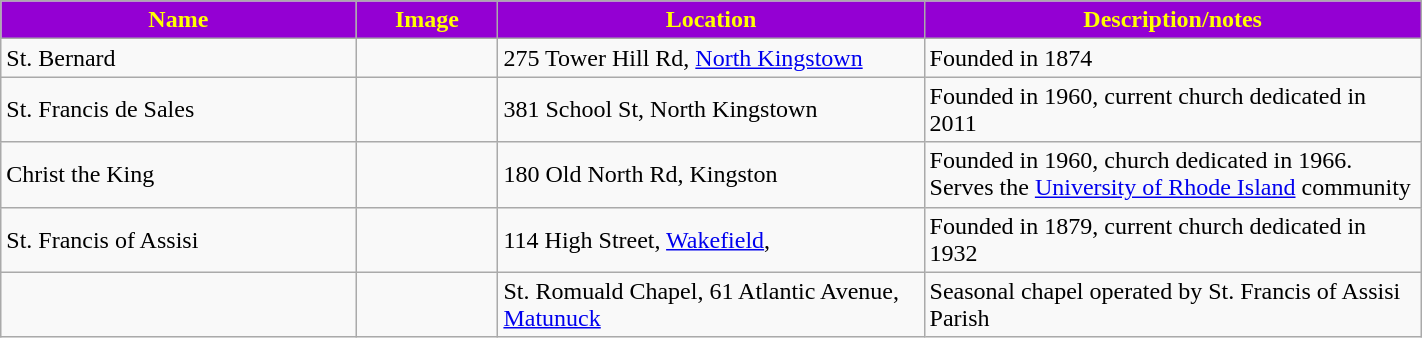<table class="wikitable sortable" style="width:75%">
<tr>
<th style="background:darkviolet; color:yellow;" width="25%"><strong>Name</strong></th>
<th style="background:darkviolet; color:yellow;" width="10%"><strong>Image</strong></th>
<th style="background:darkviolet; color:yellow;" width="30%"><strong>Location</strong></th>
<th style="background:darkviolet; color:yellow;" width="35%"><strong>Description/notes</strong></th>
</tr>
<tr>
<td>St. Bernard</td>
<td></td>
<td>275 Tower Hill Rd, <a href='#'>North Kingstown</a></td>
<td>Founded in 1874</td>
</tr>
<tr>
<td>St. Francis de Sales</td>
<td></td>
<td>381 School St, North Kingstown</td>
<td>Founded in 1960, current church dedicated in 2011</td>
</tr>
<tr>
<td>Christ the King</td>
<td></td>
<td>180 Old North Rd, Kingston</td>
<td>Founded in 1960, church dedicated in 1966. Serves the <a href='#'>University of Rhode Island</a> community</td>
</tr>
<tr>
<td>St. Francis of Assisi</td>
<td></td>
<td>114 High Street, <a href='#'>Wakefield</a>,</td>
<td>Founded in 1879, current church dedicated in 1932</td>
</tr>
<tr>
<td></td>
<td></td>
<td>St. Romuald Chapel, 61 Atlantic Avenue, <a href='#'>Matunuck</a></td>
<td>Seasonal chapel operated by St. Francis of Assisi Parish</td>
</tr>
</table>
